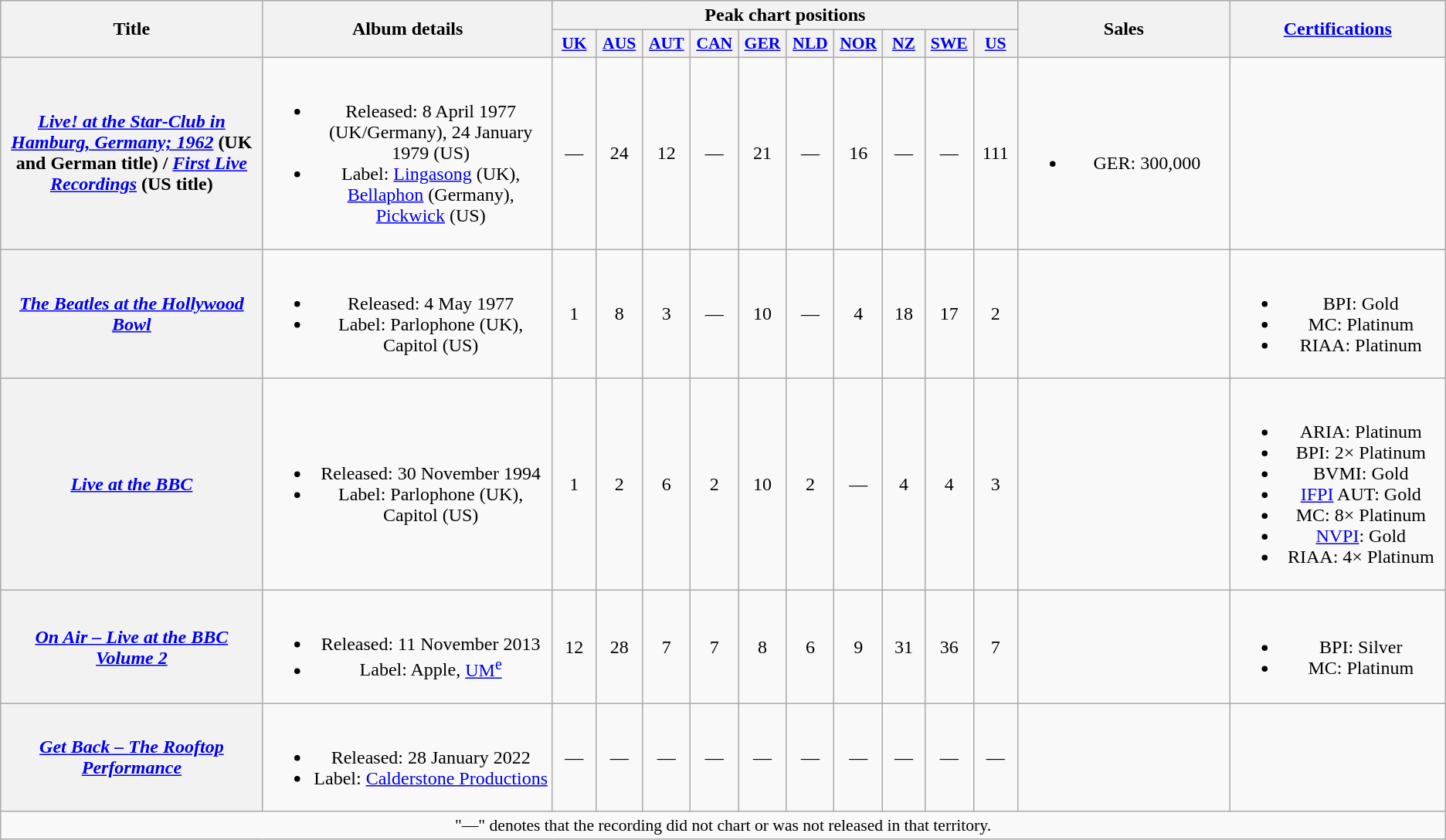<table class="wikitable plainrowheaders" style="text-align:center;">
<tr>
<th scope="col" rowspan="2" style="width:20em;">Title</th>
<th scope="col" rowspan="2" style="width:20em;">Album details</th>
<th scope="col" colspan="10">Peak chart positions</th>
<th scope="col" rowspan="2" style="width:15em;">Sales</th>
<th scope="col" rowspan="2" style="width:15em;"><a href='#'>Certifications</a></th>
</tr>
<tr>
<th scope="col" style="width:2.6em; font-size:90%;"><a href='#'>UK</a><br></th>
<th scope="col" style="width:2.6em; font-size:90%;"><a href='#'>AUS</a><br></th>
<th scope="col" style="width:2.6em; font-size:90%;"><a href='#'>AUT</a><br></th>
<th scope="col" style="width:2.6em; font-size:90%;"><a href='#'>CAN</a><br></th>
<th scope="col" style="width:2.6em; font-size:90%;"><a href='#'>GER</a><br></th>
<th scope="col" style="width:2.6em; font-size:90%;"><a href='#'>NLD</a><br></th>
<th scope="col" style="width:2.6em; font-size:90%;"><a href='#'>NOR</a><br></th>
<th scope="col" style="width:2.6em; font-size:90%;"><a href='#'>NZ</a><br></th>
<th scope="col" style="width:2.6em; font-size:90%;"><a href='#'>SWE</a><br></th>
<th scope="col" style="width:2.6em; font-size:90%;"><a href='#'>US</a><br></th>
</tr>
<tr>
<th scope="row"><em><a href='#'>Live! at the Star-Club in Hamburg, Germany; 1962</a></em> (UK and German title) / <em><a href='#'>First Live Recordings</a></em> (US title)</th>
<td><br><ul><li>Released: 8 April 1977 (UK/Germany), 24 January 1979 (US)</li><li>Label: <a href='#'>Lingasong</a> (UK), <a href='#'>Bellaphon</a> (Germany), <a href='#'>Pickwick</a> (US)</li></ul></td>
<td>—</td>
<td>24</td>
<td>12</td>
<td>—</td>
<td>21</td>
<td>—</td>
<td>16</td>
<td>—</td>
<td>—</td>
<td>111</td>
<td><br><ul><li>GER: 300,000</li></ul></td>
<td></td>
</tr>
<tr>
<th scope="row"><em><a href='#'>The Beatles at the Hollywood Bowl</a></em></th>
<td><br><ul><li>Released: 4 May 1977</li><li>Label: Parlophone (UK), Capitol (US)</li></ul></td>
<td>1</td>
<td>8</td>
<td>3</td>
<td>—</td>
<td>10</td>
<td>—</td>
<td>4</td>
<td>18</td>
<td>17</td>
<td>2</td>
<td></td>
<td><br><ul><li>BPI: Gold</li><li>MC: Platinum</li><li>RIAA: Platinum</li></ul></td>
</tr>
<tr>
<th scope="row"><em><a href='#'>Live at the BBC</a></em></th>
<td><br><ul><li>Released: 30 November 1994</li><li>Label: Parlophone (UK), Capitol (US)</li></ul></td>
<td>1</td>
<td>2</td>
<td>6</td>
<td>2</td>
<td>10</td>
<td>2</td>
<td>—</td>
<td>4</td>
<td>4</td>
<td>3</td>
<td></td>
<td><br><ul><li>ARIA: Platinum</li><li>BPI: 2× Platinum</li><li>BVMI: Gold</li><li><a href='#'>IFPI</a> AUT: Gold</li><li>MC: 8× Platinum</li><li><a href='#'>NVPI</a>: Gold</li><li>RIAA: 4× Platinum</li></ul></td>
</tr>
<tr>
<th scope="row"><em><a href='#'>On Air – Live at the BBC Volume 2</a></em></th>
<td><br><ul><li>Released: 11 November 2013</li><li>Label: Apple, <a href='#'>UM<sup>e</sup></a></li></ul></td>
<td>12</td>
<td>28</td>
<td>7</td>
<td>7</td>
<td>8</td>
<td>6</td>
<td>9</td>
<td>31</td>
<td>36</td>
<td>7</td>
<td></td>
<td><br><ul><li>BPI: Silver</li><li>MC: Platinum</li></ul></td>
</tr>
<tr>
<th scope="row"><em><a href='#'>Get Back – The Rooftop Performance</a></em></th>
<td><br><ul><li>Released: 28 January 2022</li><li>Label: <a href='#'>Calderstone Productions</a></li></ul></td>
<td>—</td>
<td>—</td>
<td>—</td>
<td>—</td>
<td>—</td>
<td>—</td>
<td>—</td>
<td>—</td>
<td>—</td>
<td>—</td>
<td></td>
<td></td>
</tr>
<tr>
<td colspan="15" style="font-size:90%">"—" denotes that the recording did not chart or was not released in that territory.</td>
</tr>
</table>
